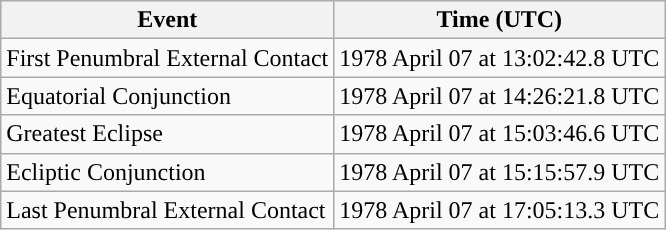<table class="wikitable">
<tr>
<th>Event</th>
<th>Time (UTC)</th>
</tr>
<tr>
<td>First Penumbral External Contact</td>
<td>1978 April 07 at 13:02:42.8 UTC</td>
</tr>
<tr>
<td>Equatorial Conjunction</td>
<td>1978 April 07 at 14:26:21.8 UTC</td>
</tr>
<tr>
<td>Greatest Eclipse</td>
<td>1978 April 07 at 15:03:46.6 UTC</td>
</tr>
<tr>
<td>Ecliptic Conjunction</td>
<td>1978 April 07 at 15:15:57.9 UTC</td>
</tr>
<tr>
<td>Last Penumbral External Contact</td>
<td>1978 April 07 at 17:05:13.3 UTC</td>
</tr>
</table>
